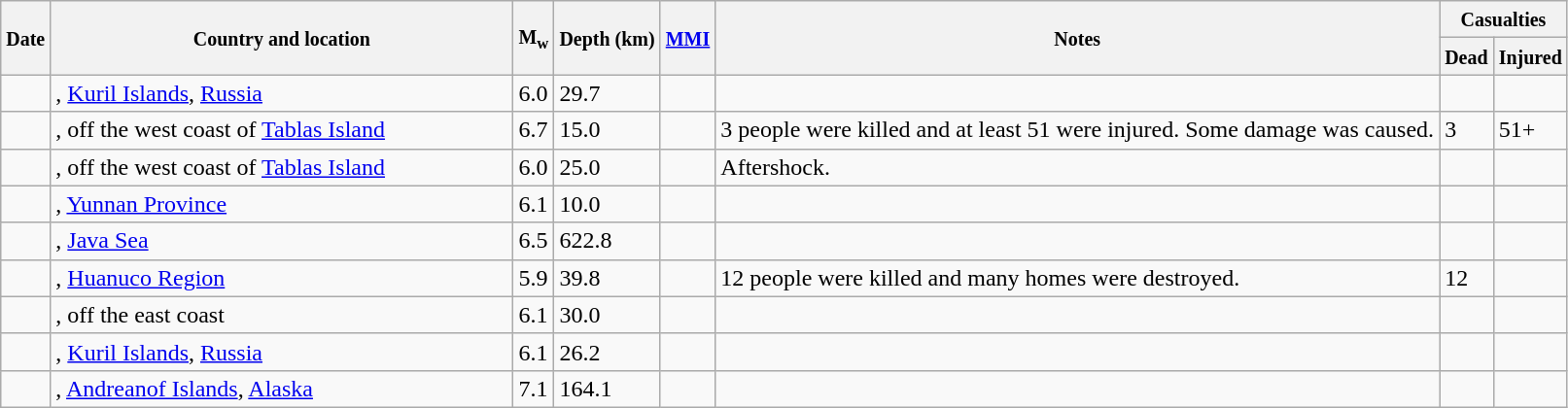<table class="wikitable sortable sort-under" style="border:1px black; margin-left:1em;">
<tr>
<th rowspan="2"><small>Date</small></th>
<th rowspan="2" style="width: 310px"><small>Country and location</small></th>
<th rowspan="2"><small>M<sub>w</sub></small></th>
<th rowspan="2"><small>Depth (km)</small></th>
<th rowspan="2"><small><a href='#'>MMI</a></small></th>
<th rowspan="2" class="unsortable"><small>Notes</small></th>
<th colspan="2"><small>Casualties</small></th>
</tr>
<tr>
<th><small>Dead</small></th>
<th><small>Injured</small></th>
</tr>
<tr>
<td></td>
<td>, <a href='#'>Kuril Islands</a>, <a href='#'>Russia</a></td>
<td>6.0</td>
<td>29.7</td>
<td></td>
<td></td>
<td></td>
<td></td>
</tr>
<tr>
<td></td>
<td>, off the west coast of <a href='#'>Tablas Island</a></td>
<td>6.7</td>
<td>15.0</td>
<td></td>
<td>3 people were killed and at least 51 were injured. Some damage was caused.</td>
<td>3</td>
<td>51+</td>
</tr>
<tr>
<td></td>
<td>, off the west coast of <a href='#'>Tablas Island</a></td>
<td>6.0</td>
<td>25.0</td>
<td></td>
<td>Aftershock.</td>
<td></td>
<td></td>
</tr>
<tr>
<td></td>
<td>, <a href='#'>Yunnan Province</a></td>
<td>6.1</td>
<td>10.0</td>
<td></td>
<td></td>
<td></td>
<td></td>
</tr>
<tr>
<td></td>
<td>, <a href='#'>Java Sea</a></td>
<td>6.5</td>
<td>622.8</td>
<td></td>
<td></td>
<td></td>
<td></td>
</tr>
<tr>
<td></td>
<td>, <a href='#'>Huanuco Region</a></td>
<td>5.9</td>
<td>39.8</td>
<td></td>
<td>12 people were killed and many homes were destroyed.</td>
<td>12</td>
<td></td>
</tr>
<tr>
<td></td>
<td>, off the east coast</td>
<td>6.1</td>
<td>30.0</td>
<td></td>
<td></td>
<td></td>
<td></td>
</tr>
<tr>
<td></td>
<td>, <a href='#'>Kuril Islands</a>, <a href='#'>Russia</a></td>
<td>6.1</td>
<td>26.2</td>
<td></td>
<td></td>
<td></td>
<td></td>
</tr>
<tr>
<td></td>
<td>, <a href='#'>Andreanof Islands</a>, <a href='#'>Alaska</a></td>
<td>7.1</td>
<td>164.1</td>
<td></td>
<td></td>
<td></td>
<td></td>
</tr>
</table>
